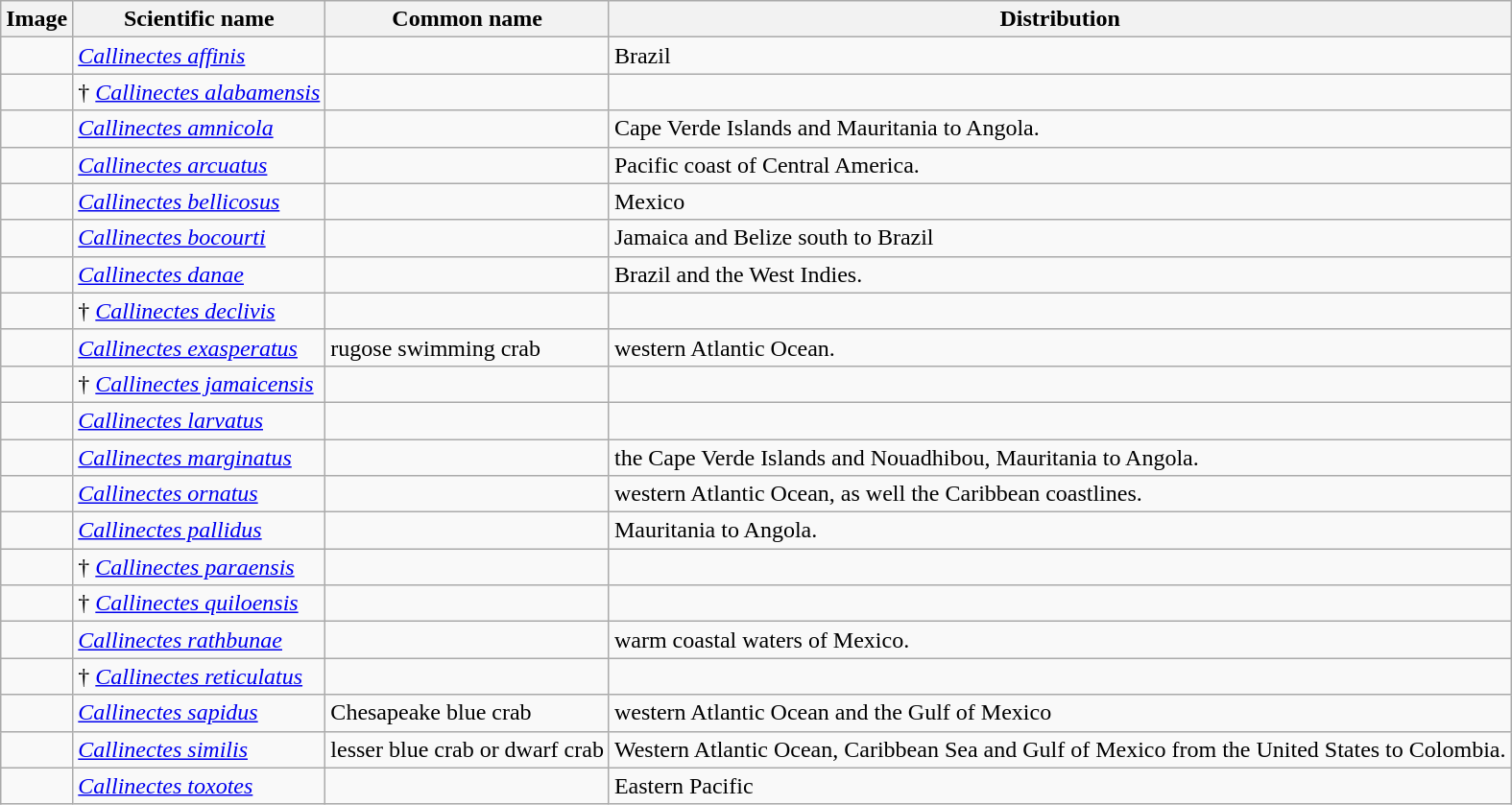<table class="wikitable">
<tr>
<th>Image</th>
<th>Scientific name</th>
<th>Common name</th>
<th>Distribution</th>
</tr>
<tr>
<td></td>
<td><em><a href='#'>Callinectes affinis</a></em> </td>
<td></td>
<td>Brazil</td>
</tr>
<tr>
<td></td>
<td>† <em><a href='#'>Callinectes alabamensis</a></em> </td>
<td></td>
<td></td>
</tr>
<tr>
<td></td>
<td><em><a href='#'>Callinectes amnicola</a></em> </td>
<td></td>
<td>Cape Verde Islands and Mauritania to Angola.</td>
</tr>
<tr>
<td></td>
<td><em><a href='#'>Callinectes arcuatus</a></em> </td>
<td></td>
<td>Pacific coast of Central America.</td>
</tr>
<tr>
<td></td>
<td><em><a href='#'>Callinectes bellicosus</a></em> </td>
<td></td>
<td>Mexico</td>
</tr>
<tr>
<td></td>
<td><em><a href='#'>Callinectes bocourti</a></em> </td>
<td></td>
<td>Jamaica and Belize south to Brazil</td>
</tr>
<tr>
<td></td>
<td><em><a href='#'>Callinectes danae</a></em> </td>
<td></td>
<td>Brazil and the West Indies.</td>
</tr>
<tr>
<td></td>
<td>† <em><a href='#'>Callinectes declivis</a></em> </td>
<td></td>
<td></td>
</tr>
<tr>
<td></td>
<td><em><a href='#'>Callinectes exasperatus</a></em> </td>
<td>rugose swimming crab</td>
<td>western Atlantic Ocean.</td>
</tr>
<tr>
<td></td>
<td>† <em><a href='#'>Callinectes jamaicensis</a></em> </td>
<td></td>
<td></td>
</tr>
<tr>
<td></td>
<td><em><a href='#'>Callinectes larvatus</a></em> </td>
<td></td>
<td></td>
</tr>
<tr>
<td></td>
<td><em><a href='#'>Callinectes marginatus</a></em> </td>
<td></td>
<td>the Cape Verde Islands and Nouadhibou, Mauritania to Angola.</td>
</tr>
<tr>
<td></td>
<td><em><a href='#'>Callinectes ornatus</a></em> </td>
<td></td>
<td>western Atlantic Ocean, as well the Caribbean coastlines.</td>
</tr>
<tr>
<td></td>
<td><em><a href='#'>Callinectes pallidus</a></em> </td>
<td></td>
<td>Mauritania to Angola.</td>
</tr>
<tr>
<td></td>
<td>† <em><a href='#'>Callinectes paraensis</a></em> </td>
<td></td>
<td></td>
</tr>
<tr>
<td></td>
<td>† <em><a href='#'>Callinectes quiloensis</a></em> </td>
<td></td>
<td></td>
</tr>
<tr>
<td></td>
<td><em><a href='#'>Callinectes rathbunae</a></em> </td>
<td></td>
<td>warm coastal waters of Mexico.</td>
</tr>
<tr>
<td></td>
<td>† <em><a href='#'>Callinectes reticulatus</a></em> </td>
<td></td>
<td></td>
</tr>
<tr>
<td></td>
<td><em><a href='#'>Callinectes sapidus</a></em> </td>
<td>Chesapeake blue crab</td>
<td>western Atlantic Ocean and the Gulf of Mexico</td>
</tr>
<tr>
<td></td>
<td><em><a href='#'>Callinectes similis</a></em> </td>
<td>lesser blue crab or dwarf crab</td>
<td>Western Atlantic Ocean, Caribbean Sea and Gulf of Mexico from the United States to Colombia.</td>
</tr>
<tr>
<td></td>
<td><em><a href='#'>Callinectes toxotes</a></em> </td>
<td></td>
<td>Eastern Pacific</td>
</tr>
</table>
